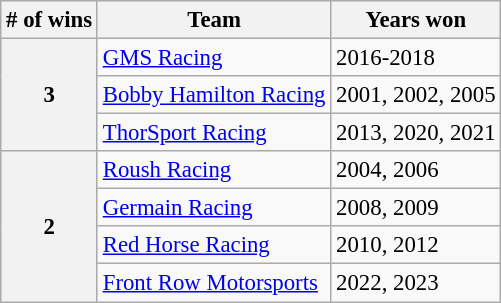<table class="wikitable" style="font-size: 95%;">
<tr>
<th># of wins</th>
<th>Team</th>
<th>Years won</th>
</tr>
<tr>
<th rowspan=3>3</th>
<td><a href='#'>GMS Racing</a></td>
<td>2016-2018</td>
</tr>
<tr>
<td><a href='#'>Bobby Hamilton Racing</a></td>
<td>2001, 2002, 2005</td>
</tr>
<tr>
<td><a href='#'>ThorSport Racing</a></td>
<td>2013, 2020, 2021</td>
</tr>
<tr>
<th rowspan="4">2</th>
<td><a href='#'>Roush Racing</a></td>
<td>2004, 2006</td>
</tr>
<tr>
<td><a href='#'>Germain Racing</a></td>
<td>2008, 2009</td>
</tr>
<tr>
<td><a href='#'>Red Horse Racing</a></td>
<td>2010, 2012</td>
</tr>
<tr>
<td><a href='#'>Front Row Motorsports</a></td>
<td>2022, 2023</td>
</tr>
</table>
